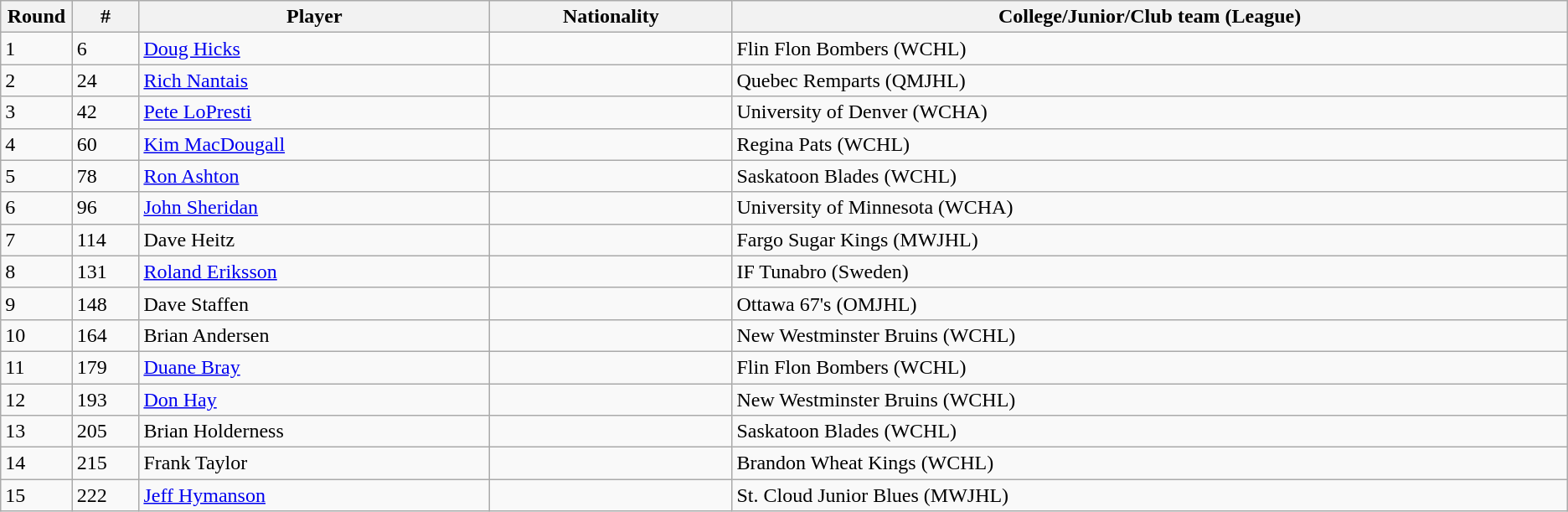<table class="wikitable">
<tr align="center">
<th bgcolor="#DDDDFF" width="4.0%">Round</th>
<th bgcolor="#DDDDFF" width="4.0%">#</th>
<th bgcolor="#DDDDFF" width="21.0%">Player</th>
<th bgcolor="#DDDDFF" width="14.5%">Nationality</th>
<th bgcolor="#DDDDFF" width="50.0%">College/Junior/Club team (League)</th>
</tr>
<tr>
<td>1</td>
<td>6</td>
<td><a href='#'>Doug Hicks</a></td>
<td></td>
<td>Flin Flon Bombers (WCHL)</td>
</tr>
<tr>
<td>2</td>
<td>24</td>
<td><a href='#'>Rich Nantais</a></td>
<td></td>
<td>Quebec Remparts (QMJHL)</td>
</tr>
<tr>
<td>3</td>
<td>42</td>
<td><a href='#'>Pete LoPresti</a></td>
<td></td>
<td>University of Denver (WCHA)</td>
</tr>
<tr>
<td>4</td>
<td>60</td>
<td><a href='#'>Kim MacDougall</a></td>
<td></td>
<td>Regina Pats (WCHL)</td>
</tr>
<tr>
<td>5</td>
<td>78</td>
<td><a href='#'>Ron Ashton</a></td>
<td></td>
<td>Saskatoon Blades (WCHL)</td>
</tr>
<tr>
<td>6</td>
<td>96</td>
<td><a href='#'>John Sheridan</a></td>
<td></td>
<td>University of Minnesota (WCHA)</td>
</tr>
<tr>
<td>7</td>
<td>114</td>
<td>Dave Heitz</td>
<td></td>
<td>Fargo Sugar Kings (MWJHL)</td>
</tr>
<tr>
<td>8</td>
<td>131</td>
<td><a href='#'>Roland Eriksson</a></td>
<td></td>
<td>IF Tunabro (Sweden)</td>
</tr>
<tr>
<td>9</td>
<td>148</td>
<td>Dave Staffen</td>
<td></td>
<td>Ottawa 67's (OMJHL)</td>
</tr>
<tr>
<td>10</td>
<td>164</td>
<td>Brian Andersen</td>
<td></td>
<td>New Westminster Bruins (WCHL)</td>
</tr>
<tr>
<td>11</td>
<td>179</td>
<td><a href='#'>Duane Bray</a></td>
<td></td>
<td>Flin Flon Bombers (WCHL)</td>
</tr>
<tr>
<td>12</td>
<td>193</td>
<td><a href='#'>Don Hay</a></td>
<td></td>
<td>New Westminster Bruins (WCHL)</td>
</tr>
<tr>
<td>13</td>
<td>205</td>
<td>Brian Holderness</td>
<td></td>
<td>Saskatoon Blades (WCHL)</td>
</tr>
<tr>
<td>14</td>
<td>215</td>
<td>Frank Taylor</td>
<td></td>
<td>Brandon Wheat Kings (WCHL)</td>
</tr>
<tr>
<td>15</td>
<td>222</td>
<td><a href='#'>Jeff Hymanson</a></td>
<td></td>
<td>St. Cloud Junior Blues (MWJHL)</td>
</tr>
</table>
